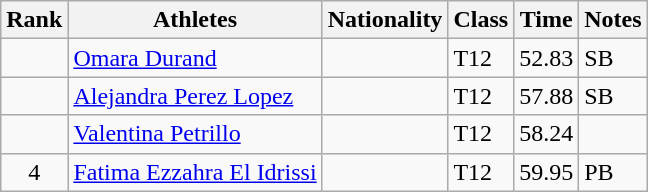<table class="wikitable sortable" style="text-align:left">
<tr>
<th>Rank</th>
<th>Athletes</th>
<th>Nationality</th>
<th>Class</th>
<th>Time</th>
<th>Notes</th>
</tr>
<tr>
<td align=center></td>
<td><a href='#'>Omara Durand</a></td>
<td></td>
<td>T12</td>
<td>52.83</td>
<td>SB</td>
</tr>
<tr>
<td align=center></td>
<td><a href='#'>Alejandra Perez Lopez</a></td>
<td></td>
<td>T12</td>
<td>57.88</td>
<td>SB</td>
</tr>
<tr>
<td align=center></td>
<td><a href='#'>Valentina Petrillo</a></td>
<td></td>
<td>T12</td>
<td>58.24</td>
<td></td>
</tr>
<tr>
<td align=center>4</td>
<td><a href='#'>Fatima Ezzahra El Idrissi</a></td>
<td></td>
<td>T12</td>
<td>59.95</td>
<td>PB</td>
</tr>
</table>
